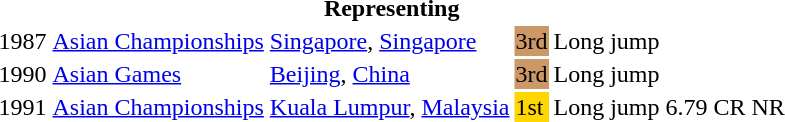<table>
<tr>
<th colspan="6">Representing </th>
</tr>
<tr>
<td>1987</td>
<td><a href='#'>Asian Championships</a></td>
<td><a href='#'>Singapore</a>, <a href='#'>Singapore</a></td>
<td bgcolor="cc9966">3rd</td>
<td>Long jump</td>
<td></td>
</tr>
<tr>
<td>1990</td>
<td><a href='#'>Asian Games</a></td>
<td><a href='#'>Beijing</a>, <a href='#'>China</a></td>
<td bgcolor="cc9966">3rd</td>
<td>Long jump</td>
<td></td>
</tr>
<tr>
<td>1991</td>
<td><a href='#'>Asian Championships</a></td>
<td><a href='#'>Kuala Lumpur</a>, <a href='#'>Malaysia</a></td>
<td bgcolor="gold">1st</td>
<td>Long jump</td>
<td>6.79 CR NR</td>
</tr>
</table>
